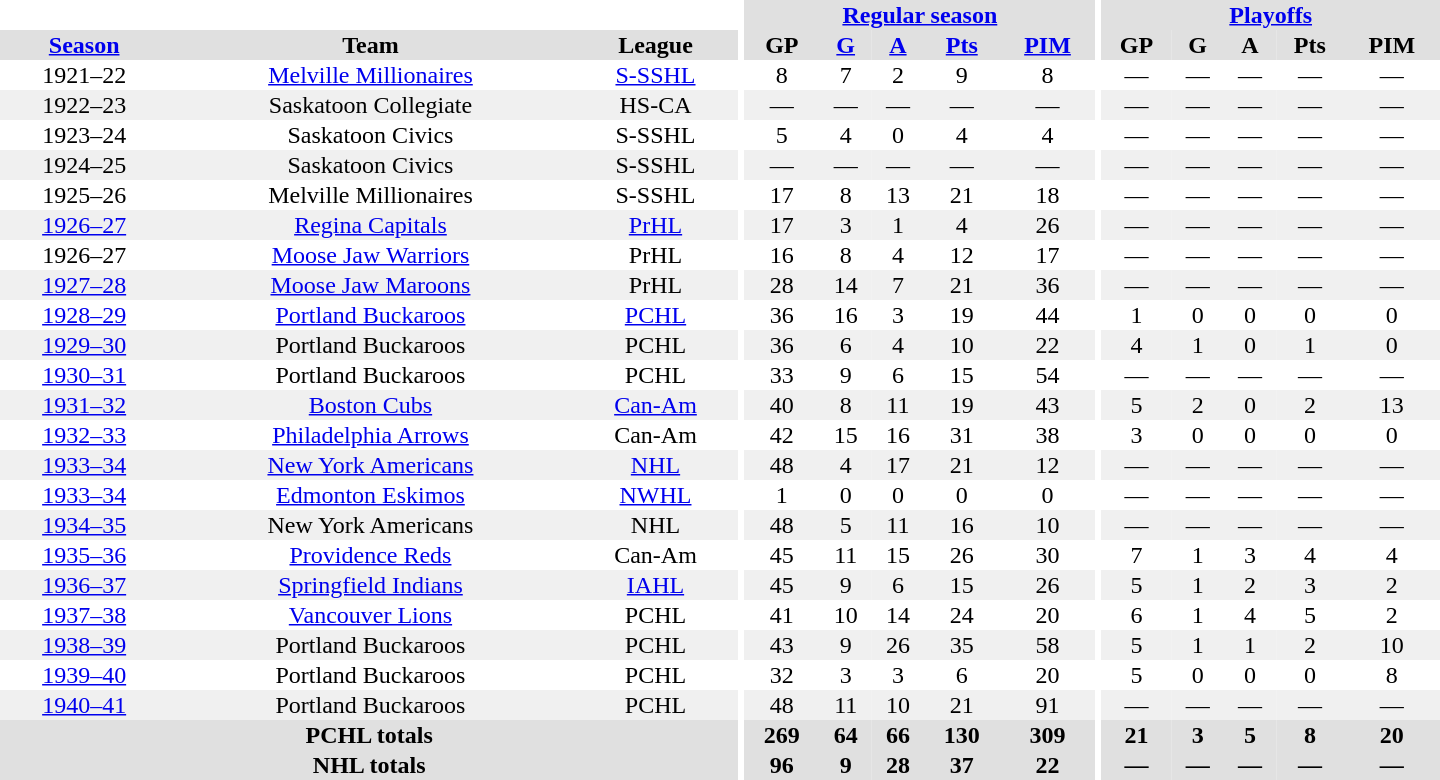<table border="0" cellpadding="1" cellspacing="0" style="text-align:center; width:60em">
<tr bgcolor="#e0e0e0">
<th colspan="3" bgcolor="#ffffff"></th>
<th rowspan="100" bgcolor="#ffffff"></th>
<th colspan="5"><a href='#'>Regular season</a></th>
<th rowspan="100" bgcolor="#ffffff"></th>
<th colspan="5"><a href='#'>Playoffs</a></th>
</tr>
<tr bgcolor="#e0e0e0">
<th><a href='#'>Season</a></th>
<th>Team</th>
<th>League</th>
<th>GP</th>
<th><a href='#'>G</a></th>
<th><a href='#'>A</a></th>
<th><a href='#'>Pts</a></th>
<th><a href='#'>PIM</a></th>
<th>GP</th>
<th>G</th>
<th>A</th>
<th>Pts</th>
<th>PIM</th>
</tr>
<tr>
<td>1921–22</td>
<td><a href='#'>Melville Millionaires</a></td>
<td><a href='#'>S-SSHL</a></td>
<td>8</td>
<td>7</td>
<td>2</td>
<td>9</td>
<td>8</td>
<td>—</td>
<td>—</td>
<td>—</td>
<td>—</td>
<td>—</td>
</tr>
<tr bgcolor="#f0f0f0">
<td>1922–23</td>
<td>Saskatoon Collegiate</td>
<td>HS-CA</td>
<td>—</td>
<td>—</td>
<td>—</td>
<td>—</td>
<td>—</td>
<td>—</td>
<td>—</td>
<td>—</td>
<td>—</td>
<td>—</td>
</tr>
<tr>
<td>1923–24</td>
<td>Saskatoon Civics</td>
<td>S-SSHL</td>
<td>5</td>
<td>4</td>
<td>0</td>
<td>4</td>
<td>4</td>
<td>—</td>
<td>—</td>
<td>—</td>
<td>—</td>
<td>—</td>
</tr>
<tr bgcolor="#f0f0f0">
<td>1924–25</td>
<td>Saskatoon Civics</td>
<td>S-SSHL</td>
<td>—</td>
<td>—</td>
<td>—</td>
<td>—</td>
<td>—</td>
<td>—</td>
<td>—</td>
<td>—</td>
<td>—</td>
<td>—</td>
</tr>
<tr>
<td>1925–26</td>
<td>Melville Millionaires</td>
<td>S-SSHL</td>
<td>17</td>
<td>8</td>
<td>13</td>
<td>21</td>
<td>18</td>
<td>—</td>
<td>—</td>
<td>—</td>
<td>—</td>
<td>—</td>
</tr>
<tr bgcolor="#f0f0f0">
<td><a href='#'>1926–27</a></td>
<td><a href='#'>Regina Capitals</a></td>
<td><a href='#'>PrHL</a></td>
<td>17</td>
<td>3</td>
<td>1</td>
<td>4</td>
<td>26</td>
<td>—</td>
<td>—</td>
<td>—</td>
<td>—</td>
<td>—</td>
</tr>
<tr>
<td>1926–27</td>
<td><a href='#'>Moose Jaw Warriors</a></td>
<td>PrHL</td>
<td>16</td>
<td>8</td>
<td>4</td>
<td>12</td>
<td>17</td>
<td>—</td>
<td>—</td>
<td>—</td>
<td>—</td>
<td>—</td>
</tr>
<tr bgcolor="#f0f0f0">
<td><a href='#'>1927–28</a></td>
<td><a href='#'>Moose Jaw Maroons</a></td>
<td>PrHL</td>
<td>28</td>
<td>14</td>
<td>7</td>
<td>21</td>
<td>36</td>
<td>—</td>
<td>—</td>
<td>—</td>
<td>—</td>
<td>—</td>
</tr>
<tr>
<td><a href='#'>1928–29</a></td>
<td><a href='#'>Portland Buckaroos</a></td>
<td><a href='#'>PCHL</a></td>
<td>36</td>
<td>16</td>
<td>3</td>
<td>19</td>
<td>44</td>
<td>1</td>
<td>0</td>
<td>0</td>
<td>0</td>
<td>0</td>
</tr>
<tr bgcolor="#f0f0f0">
<td><a href='#'>1929–30</a></td>
<td>Portland Buckaroos</td>
<td>PCHL</td>
<td>36</td>
<td>6</td>
<td>4</td>
<td>10</td>
<td>22</td>
<td>4</td>
<td>1</td>
<td>0</td>
<td>1</td>
<td>0</td>
</tr>
<tr>
<td><a href='#'>1930–31</a></td>
<td>Portland Buckaroos</td>
<td>PCHL</td>
<td>33</td>
<td>9</td>
<td>6</td>
<td>15</td>
<td>54</td>
<td>—</td>
<td>—</td>
<td>—</td>
<td>—</td>
<td>—</td>
</tr>
<tr bgcolor="#f0f0f0">
<td><a href='#'>1931–32</a></td>
<td><a href='#'>Boston Cubs</a></td>
<td><a href='#'>Can-Am</a></td>
<td>40</td>
<td>8</td>
<td>11</td>
<td>19</td>
<td>43</td>
<td>5</td>
<td>2</td>
<td>0</td>
<td>2</td>
<td>13</td>
</tr>
<tr>
<td><a href='#'>1932–33</a></td>
<td><a href='#'>Philadelphia Arrows</a></td>
<td>Can-Am</td>
<td>42</td>
<td>15</td>
<td>16</td>
<td>31</td>
<td>38</td>
<td>3</td>
<td>0</td>
<td>0</td>
<td>0</td>
<td>0</td>
</tr>
<tr bgcolor="#f0f0f0">
<td><a href='#'>1933–34</a></td>
<td><a href='#'>New York Americans</a></td>
<td><a href='#'>NHL</a></td>
<td>48</td>
<td>4</td>
<td>17</td>
<td>21</td>
<td>12</td>
<td>—</td>
<td>—</td>
<td>—</td>
<td>—</td>
<td>—</td>
</tr>
<tr>
<td><a href='#'>1933–34</a></td>
<td><a href='#'>Edmonton Eskimos</a></td>
<td><a href='#'>NWHL</a></td>
<td>1</td>
<td>0</td>
<td>0</td>
<td>0</td>
<td>0</td>
<td>—</td>
<td>—</td>
<td>—</td>
<td>—</td>
<td>—</td>
</tr>
<tr bgcolor="#f0f0f0">
<td><a href='#'>1934–35</a></td>
<td>New York Americans</td>
<td>NHL</td>
<td>48</td>
<td>5</td>
<td>11</td>
<td>16</td>
<td>10</td>
<td>—</td>
<td>—</td>
<td>—</td>
<td>—</td>
<td>—</td>
</tr>
<tr>
<td><a href='#'>1935–36</a></td>
<td><a href='#'>Providence Reds</a></td>
<td>Can-Am</td>
<td>45</td>
<td>11</td>
<td>15</td>
<td>26</td>
<td>30</td>
<td>7</td>
<td>1</td>
<td>3</td>
<td>4</td>
<td>4</td>
</tr>
<tr bgcolor="#f0f0f0">
<td><a href='#'>1936–37</a></td>
<td><a href='#'>Springfield Indians</a></td>
<td><a href='#'>IAHL</a></td>
<td>45</td>
<td>9</td>
<td>6</td>
<td>15</td>
<td>26</td>
<td>5</td>
<td>1</td>
<td>2</td>
<td>3</td>
<td>2</td>
</tr>
<tr>
<td><a href='#'>1937–38</a></td>
<td><a href='#'>Vancouver Lions</a></td>
<td>PCHL</td>
<td>41</td>
<td>10</td>
<td>14</td>
<td>24</td>
<td>20</td>
<td>6</td>
<td>1</td>
<td>4</td>
<td>5</td>
<td>2</td>
</tr>
<tr bgcolor="#f0f0f0">
<td><a href='#'>1938–39</a></td>
<td>Portland Buckaroos</td>
<td>PCHL</td>
<td>43</td>
<td>9</td>
<td>26</td>
<td>35</td>
<td>58</td>
<td>5</td>
<td>1</td>
<td>1</td>
<td>2</td>
<td>10</td>
</tr>
<tr>
<td><a href='#'>1939–40</a></td>
<td>Portland Buckaroos</td>
<td>PCHL</td>
<td>32</td>
<td>3</td>
<td>3</td>
<td>6</td>
<td>20</td>
<td>5</td>
<td>0</td>
<td>0</td>
<td>0</td>
<td>8</td>
</tr>
<tr bgcolor="#f0f0f0">
<td><a href='#'>1940–41</a></td>
<td>Portland Buckaroos</td>
<td>PCHL</td>
<td>48</td>
<td>11</td>
<td>10</td>
<td>21</td>
<td>91</td>
<td>—</td>
<td>—</td>
<td>—</td>
<td>—</td>
<td>—</td>
</tr>
<tr bgcolor="#e0e0e0">
<th colspan="3">PCHL totals</th>
<th>269</th>
<th>64</th>
<th>66</th>
<th>130</th>
<th>309</th>
<th>21</th>
<th>3</th>
<th>5</th>
<th>8</th>
<th>20</th>
</tr>
<tr bgcolor="#e0e0e0">
<th colspan="3">NHL totals</th>
<th>96</th>
<th>9</th>
<th>28</th>
<th>37</th>
<th>22</th>
<th>—</th>
<th>—</th>
<th>—</th>
<th>—</th>
<th>—</th>
</tr>
</table>
